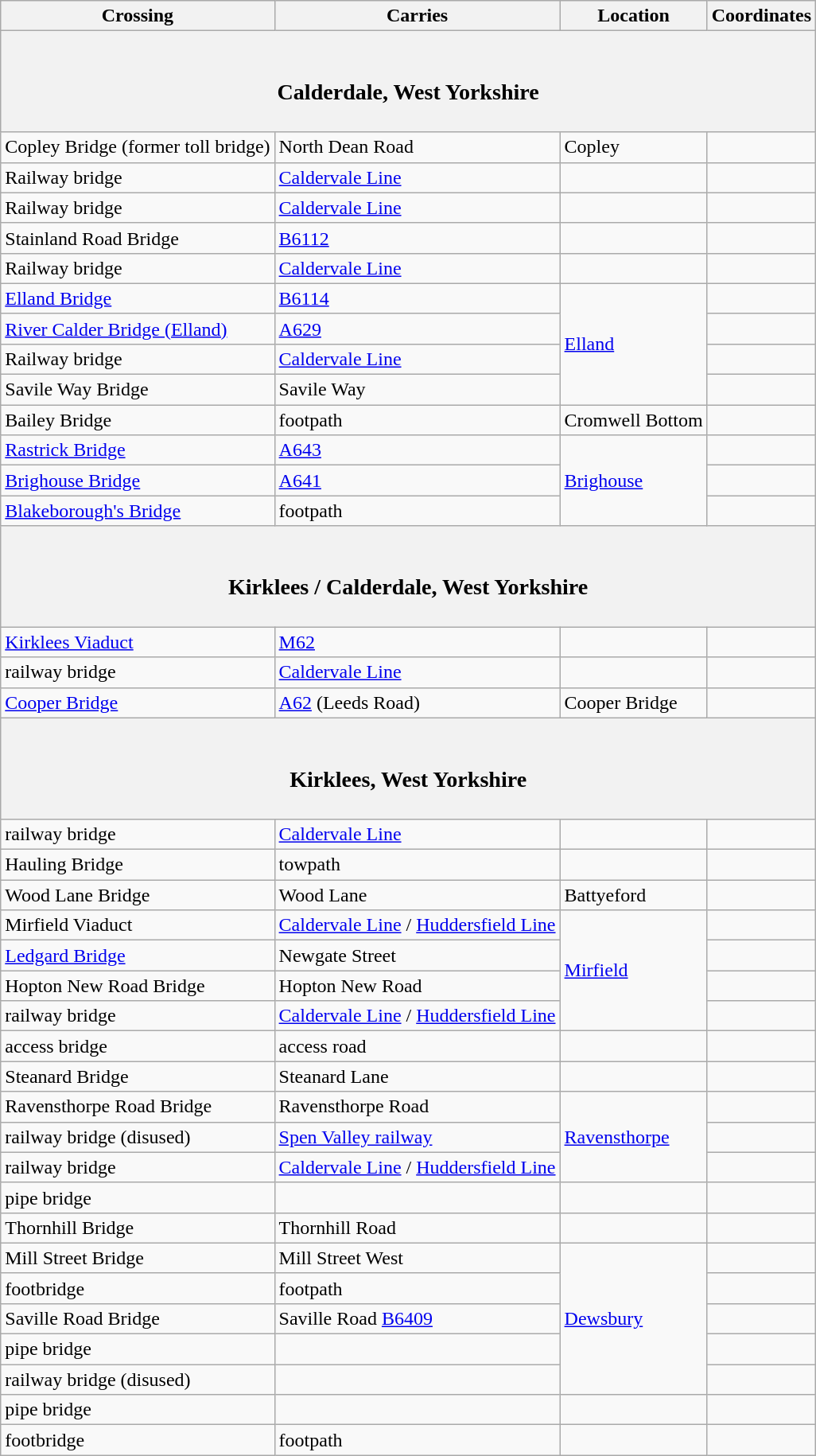<table class=wikitable>
<tr>
<th>Crossing</th>
<th>Carries</th>
<th>Location</th>
<th>Coordinates</th>
</tr>
<tr>
<th colspan=4><br><h3>Calderdale, West Yorkshire</h3></th>
</tr>
<tr>
<td>Copley Bridge (former toll bridge)</td>
<td>North Dean Road</td>
<td>Copley</td>
<td></td>
</tr>
<tr>
<td>Railway bridge</td>
<td><a href='#'>Caldervale Line</a></td>
<td></td>
<td></td>
</tr>
<tr>
<td>Railway bridge</td>
<td><a href='#'>Caldervale Line</a></td>
<td></td>
<td></td>
</tr>
<tr>
<td>Stainland Road Bridge</td>
<td><a href='#'>B6112</a></td>
<td></td>
<td></td>
</tr>
<tr>
<td>Railway bridge</td>
<td><a href='#'>Caldervale Line</a></td>
<td></td>
<td></td>
</tr>
<tr>
<td><a href='#'>Elland Bridge</a></td>
<td><a href='#'>B6114</a></td>
<td rowspan=4><a href='#'>Elland</a></td>
<td></td>
</tr>
<tr>
<td><a href='#'>River Calder Bridge (Elland)</a></td>
<td> <a href='#'>A629</a></td>
<td></td>
</tr>
<tr>
<td>Railway bridge</td>
<td><a href='#'>Caldervale Line</a></td>
<td></td>
</tr>
<tr>
<td>Savile Way Bridge</td>
<td>Savile Way</td>
<td></td>
</tr>
<tr>
<td>Bailey Bridge</td>
<td>footpath</td>
<td>Cromwell Bottom</td>
<td></td>
</tr>
<tr>
<td><a href='#'>Rastrick Bridge</a></td>
<td> <a href='#'>A643</a></td>
<td rowspan=3><a href='#'>Brighouse</a></td>
<td></td>
</tr>
<tr>
<td><a href='#'>Brighouse Bridge</a></td>
<td> <a href='#'>A641</a></td>
<td></td>
</tr>
<tr>
<td><a href='#'>Blakeborough's Bridge</a></td>
<td>footpath</td>
<td></td>
</tr>
<tr>
<th colspan=4><br><h3>Kirklees / Calderdale, West Yorkshire</h3></th>
</tr>
<tr>
<td><a href='#'>Kirklees Viaduct</a></td>
<td> <a href='#'>M62</a></td>
<td></td>
<td></td>
</tr>
<tr>
<td>railway bridge</td>
<td><a href='#'>Caldervale Line</a></td>
<td></td>
<td></td>
</tr>
<tr>
<td><a href='#'>Cooper Bridge</a></td>
<td> <a href='#'>A62</a> (Leeds Road)</td>
<td>Cooper Bridge</td>
<td></td>
</tr>
<tr>
<th colspan=4><br><h3>Kirklees, West Yorkshire</h3></th>
</tr>
<tr>
<td>railway bridge</td>
<td><a href='#'>Caldervale Line</a></td>
<td></td>
<td></td>
</tr>
<tr>
<td>Hauling Bridge</td>
<td>towpath</td>
<td></td>
<td></td>
</tr>
<tr>
<td>Wood Lane Bridge</td>
<td>Wood Lane</td>
<td>Battyeford</td>
<td></td>
</tr>
<tr>
<td>Mirfield Viaduct</td>
<td><a href='#'>Caldervale Line</a> / <a href='#'>Huddersfield Line</a></td>
<td rowspan=4><a href='#'>Mirfield</a></td>
<td></td>
</tr>
<tr>
<td><a href='#'>Ledgard Bridge</a></td>
<td>Newgate Street</td>
<td></td>
</tr>
<tr>
<td>Hopton New Road Bridge</td>
<td>Hopton New Road</td>
<td></td>
</tr>
<tr>
<td>railway bridge</td>
<td><a href='#'>Caldervale Line</a> / <a href='#'>Huddersfield Line</a></td>
<td></td>
</tr>
<tr>
<td>access bridge</td>
<td>access road</td>
<td></td>
<td></td>
</tr>
<tr>
<td>Steanard Bridge</td>
<td>Steanard Lane</td>
<td></td>
<td></td>
</tr>
<tr>
<td>Ravensthorpe Road Bridge</td>
<td>Ravensthorpe Road</td>
<td rowspan=3><a href='#'>Ravensthorpe</a></td>
<td></td>
</tr>
<tr>
<td>railway bridge (disused)</td>
<td><a href='#'>Spen Valley railway</a></td>
<td></td>
</tr>
<tr>
<td>railway bridge</td>
<td><a href='#'>Caldervale Line</a> / <a href='#'>Huddersfield Line</a></td>
<td></td>
</tr>
<tr>
<td>pipe bridge</td>
<td></td>
<td></td>
<td></td>
</tr>
<tr>
<td>Thornhill Bridge</td>
<td>Thornhill Road</td>
<td></td>
<td></td>
</tr>
<tr>
<td>Mill Street Bridge</td>
<td>Mill Street West</td>
<td rowspan=5><a href='#'>Dewsbury</a></td>
<td></td>
</tr>
<tr>
<td>footbridge</td>
<td>footpath</td>
<td></td>
</tr>
<tr>
<td>Saville Road Bridge</td>
<td>Saville Road <a href='#'>B6409</a></td>
<td></td>
</tr>
<tr>
<td>pipe bridge</td>
<td></td>
<td></td>
</tr>
<tr>
<td>railway bridge (disused)</td>
<td></td>
<td></td>
</tr>
<tr>
<td>pipe bridge</td>
<td></td>
<td></td>
<td></td>
</tr>
<tr>
<td>footbridge</td>
<td>footpath</td>
<td></td>
<td></td>
</tr>
</table>
